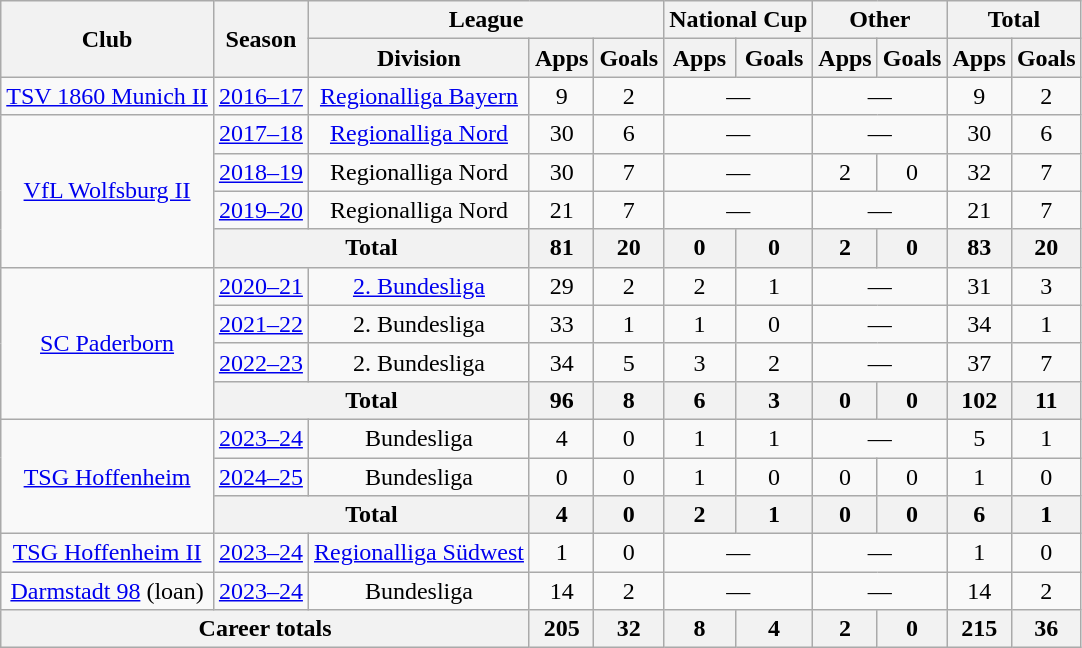<table class="wikitable" style="text-align:center">
<tr>
<th rowspan="2">Club</th>
<th rowspan="2">Season</th>
<th colspan="3">League</th>
<th colspan="2">National Cup</th>
<th colspan="2">Other</th>
<th colspan="2">Total</th>
</tr>
<tr>
<th>Division</th>
<th>Apps</th>
<th>Goals</th>
<th>Apps</th>
<th>Goals</th>
<th>Apps</th>
<th>Goals</th>
<th>Apps</th>
<th>Goals</th>
</tr>
<tr>
<td><a href='#'>TSV 1860 Munich II</a></td>
<td><a href='#'>2016–17</a></td>
<td><a href='#'>Regionalliga Bayern</a></td>
<td>9</td>
<td>2</td>
<td colspan="2">—</td>
<td colspan="2">—</td>
<td>9</td>
<td>2</td>
</tr>
<tr>
<td rowspan="4"><a href='#'>VfL Wolfsburg II</a></td>
<td><a href='#'>2017–18</a></td>
<td><a href='#'>Regionalliga Nord</a></td>
<td>30</td>
<td>6</td>
<td colspan="2">—</td>
<td colspan="2">—</td>
<td>30</td>
<td>6</td>
</tr>
<tr>
<td><a href='#'>2018–19</a></td>
<td>Regionalliga Nord</td>
<td>30</td>
<td>7</td>
<td colspan="2">—</td>
<td>2</td>
<td>0</td>
<td>32</td>
<td>7</td>
</tr>
<tr>
<td><a href='#'>2019–20</a></td>
<td>Regionalliga Nord</td>
<td>21</td>
<td>7</td>
<td colspan="2">—</td>
<td colspan="2">—</td>
<td>21</td>
<td>7</td>
</tr>
<tr>
<th colspan="2">Total</th>
<th>81</th>
<th>20</th>
<th>0</th>
<th>0</th>
<th>2</th>
<th>0</th>
<th>83</th>
<th>20</th>
</tr>
<tr>
<td rowspan="4"><a href='#'>SC Paderborn</a></td>
<td><a href='#'>2020–21</a></td>
<td><a href='#'>2. Bundesliga</a></td>
<td>29</td>
<td>2</td>
<td>2</td>
<td>1</td>
<td colspan="2">—</td>
<td>31</td>
<td>3</td>
</tr>
<tr>
<td><a href='#'>2021–22</a></td>
<td>2. Bundesliga</td>
<td>33</td>
<td>1</td>
<td>1</td>
<td>0</td>
<td colspan="2">—</td>
<td>34</td>
<td>1</td>
</tr>
<tr>
<td><a href='#'>2022–23</a></td>
<td>2. Bundesliga</td>
<td>34</td>
<td>5</td>
<td>3</td>
<td>2</td>
<td colspan="2">—</td>
<td>37</td>
<td>7</td>
</tr>
<tr>
<th colspan="2">Total</th>
<th>96</th>
<th>8</th>
<th>6</th>
<th>3</th>
<th>0</th>
<th>0</th>
<th>102</th>
<th>11</th>
</tr>
<tr>
<td rowspan="3"><a href='#'>TSG Hoffenheim</a></td>
<td><a href='#'>2023–24</a></td>
<td>Bundesliga</td>
<td>4</td>
<td>0</td>
<td>1</td>
<td>1</td>
<td colspan="2">—</td>
<td>5</td>
<td>1</td>
</tr>
<tr>
<td><a href='#'>2024–25</a></td>
<td>Bundesliga</td>
<td>0</td>
<td>0</td>
<td>1</td>
<td>0</td>
<td>0</td>
<td>0</td>
<td>1</td>
<td>0</td>
</tr>
<tr>
<th colspan="2">Total</th>
<th>4</th>
<th>0</th>
<th>2</th>
<th>1</th>
<th>0</th>
<th>0</th>
<th>6</th>
<th>1</th>
</tr>
<tr>
<td><a href='#'>TSG Hoffenheim II</a></td>
<td><a href='#'>2023–24</a></td>
<td><a href='#'>Regionalliga Südwest</a></td>
<td>1</td>
<td>0</td>
<td colspan="2">—</td>
<td colspan="2">—</td>
<td>1</td>
<td>0</td>
</tr>
<tr>
<td><a href='#'>Darmstadt 98</a> (loan)</td>
<td><a href='#'>2023–24</a></td>
<td>Bundesliga</td>
<td>14</td>
<td>2</td>
<td colspan="2">—</td>
<td colspan="2">—</td>
<td>14</td>
<td>2</td>
</tr>
<tr>
<th colspan="3">Career totals</th>
<th>205</th>
<th>32</th>
<th>8</th>
<th>4</th>
<th>2</th>
<th>0</th>
<th>215</th>
<th>36</th>
</tr>
</table>
